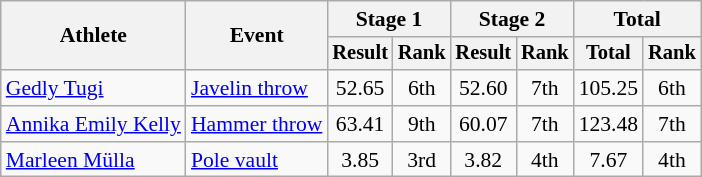<table class="wikitable" style="font-size:90%">
<tr>
<th rowspan=2>Athlete</th>
<th rowspan=2>Event</th>
<th colspan=2>Stage 1</th>
<th colspan=2>Stage 2</th>
<th colspan=2>Total</th>
</tr>
<tr style="font-size:95%">
<th>Result</th>
<th>Rank</th>
<th>Result</th>
<th>Rank</th>
<th>Total</th>
<th>Rank</th>
</tr>
<tr align=center>
<td align=left><a href='#'>Gedly Tugi</a></td>
<td align=left><a href='#'>Javelin throw</a></td>
<td>52.65</td>
<td>6th</td>
<td>52.60</td>
<td>7th</td>
<td>105.25</td>
<td>6th</td>
</tr>
<tr align=center>
<td align=left><a href='#'>Annika Emily Kelly</a></td>
<td align=left><a href='#'>Hammer throw</a></td>
<td>63.41 </td>
<td>9th</td>
<td>60.07</td>
<td>7th</td>
<td>123.48</td>
<td>7th</td>
</tr>
<tr align=center>
<td align=left><a href='#'>Marleen Mülla</a></td>
<td align=left><a href='#'>Pole vault</a></td>
<td>3.85</td>
<td>3rd</td>
<td>3.82</td>
<td>4th</td>
<td>7.67</td>
<td>4th</td>
</tr>
</table>
